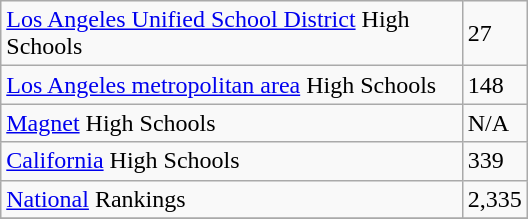<table class="wikitable floatright" style="width: 22em;">
<tr>
<td><a href='#'>Los Angeles Unified School District</a> High Schools</td>
<td>27</td>
</tr>
<tr>
<td><a href='#'>Los Angeles metropolitan area</a> High Schools</td>
<td>148</td>
</tr>
<tr>
<td><a href='#'>Magnet</a> High Schools</td>
<td>N/A</td>
</tr>
<tr>
<td><a href='#'>California</a> High Schools</td>
<td>339</td>
</tr>
<tr>
<td><a href='#'>National</a> Rankings</td>
<td>2,335</td>
</tr>
<tr>
</tr>
</table>
